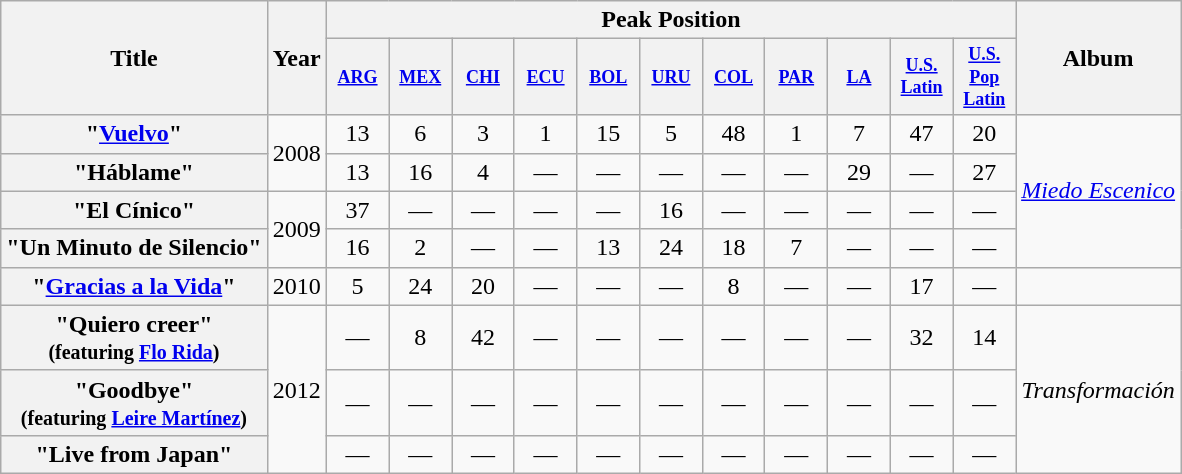<table class="wikitable plainrowheaders" style="text-align:center;" border="1">
<tr>
<th rowspan="2">Title</th>
<th rowspan="2">Year</th>
<th colspan="11">Peak Position</th>
<th rowspan="2">Album</th>
</tr>
<tr>
<th style="width:3em;font-size:75%"><a href='#'>ARG</a></th>
<th style="width:3em;font-size:75%"><a href='#'>MEX</a></th>
<th style="width:3em;font-size:75%"><a href='#'>CHI</a></th>
<th style="width:3em;font-size:75%"><a href='#'>ECU</a></th>
<th style="width:3em;font-size:75%"><a href='#'>BOL</a></th>
<th style="width:3em;font-size:75%"><a href='#'>URU</a></th>
<th style="width:3em;font-size:75%"><a href='#'>COL</a></th>
<th style="width:3em;font-size:75%"><a href='#'>PAR</a></th>
<th style="width:3em;font-size:75%"><a href='#'>LA</a></th>
<th style="width:3em;font-size:75%"><a href='#'>U.S. Latin</a></th>
<th style="width:3em;font-size:75%"><a href='#'>U.S. Pop Latin</a></th>
</tr>
<tr>
<th scope="row">"<a href='#'>Vuelvo</a>"</th>
<td rowspan="2">2008</td>
<td>13</td>
<td>6</td>
<td>3</td>
<td>1</td>
<td>15</td>
<td>5</td>
<td>48</td>
<td>1</td>
<td>7</td>
<td>47</td>
<td>20</td>
<td rowspan="4"><em><a href='#'>Miedo Escenico</a></em></td>
</tr>
<tr>
<th scope="row">"Háblame"</th>
<td>13</td>
<td>16</td>
<td>4</td>
<td>—</td>
<td>—</td>
<td>—</td>
<td>—</td>
<td>—</td>
<td>29</td>
<td>—</td>
<td>27</td>
</tr>
<tr>
<th scope="row">"El Cínico"</th>
<td rowspan="2">2009</td>
<td>37</td>
<td>—</td>
<td>—</td>
<td>—</td>
<td>—</td>
<td>16</td>
<td>—</td>
<td>—</td>
<td>—</td>
<td>—</td>
<td>—</td>
</tr>
<tr>
<th scope="row">"Un Minuto de Silencio"</th>
<td>16</td>
<td>2</td>
<td>—</td>
<td>—</td>
<td>13</td>
<td>24</td>
<td>18</td>
<td>7</td>
<td>—</td>
<td>—</td>
<td>—</td>
</tr>
<tr>
<th scope="row">"<a href='#'>Gracias a la Vida</a>"</th>
<td>2010</td>
<td>5</td>
<td>24</td>
<td>20</td>
<td>—</td>
<td>—</td>
<td>—</td>
<td>8</td>
<td>—</td>
<td>—</td>
<td>17</td>
<td>—</td>
<td></td>
</tr>
<tr>
<th scope="row">"Quiero creer"<br><small>(featuring <a href='#'>Flo Rida</a>)</small></th>
<td rowspan="3">2012</td>
<td>—</td>
<td>8</td>
<td>42</td>
<td>—</td>
<td>—</td>
<td>—</td>
<td>—</td>
<td>—</td>
<td>—</td>
<td>32</td>
<td>14</td>
<td rowspan="3"><em>Transformación</em></td>
</tr>
<tr>
<th scope="row">"Goodbye"<br><small>(featuring <a href='#'>Leire Martínez</a>)</small></th>
<td>—</td>
<td>—</td>
<td>—</td>
<td>—</td>
<td>—</td>
<td>—</td>
<td>—</td>
<td>—</td>
<td>—</td>
<td>—</td>
<td>—</td>
</tr>
<tr>
<th scope="row">"Live from Japan"</th>
<td>—</td>
<td>—</td>
<td>—</td>
<td>—</td>
<td>—</td>
<td>—</td>
<td>—</td>
<td>—</td>
<td>—</td>
<td>—</td>
<td>—</td>
</tr>
</table>
